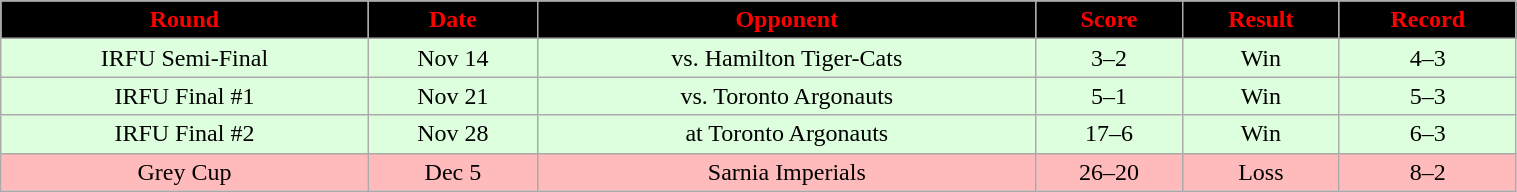<table class="wikitable" width="80%">
<tr align="center"  style="background:black;color:red;">
<td><strong>Round</strong></td>
<td><strong>Date</strong></td>
<td><strong>Opponent</strong></td>
<td><strong>Score</strong></td>
<td><strong>Result</strong></td>
<td><strong>Record</strong></td>
</tr>
<tr align="center" bgcolor="#ddffdd">
<td>IRFU Semi-Final</td>
<td>Nov 14</td>
<td>vs. Hamilton Tiger-Cats</td>
<td>3–2</td>
<td>Win</td>
<td>4–3</td>
</tr>
<tr align="center" bgcolor="#ddffdd">
<td>IRFU Final #1</td>
<td>Nov 21</td>
<td>vs. Toronto Argonauts</td>
<td>5–1</td>
<td>Win</td>
<td>5–3</td>
</tr>
<tr align="center" bgcolor="#ddffdd">
<td>IRFU Final #2</td>
<td>Nov 28</td>
<td>at Toronto Argonauts</td>
<td>17–6</td>
<td>Win</td>
<td>6–3</td>
</tr>
<tr align="center" bgcolor="#ffbbbb">
<td>Grey Cup</td>
<td>Dec 5</td>
<td>Sarnia Imperials</td>
<td>26–20</td>
<td>Loss</td>
<td>8–2</td>
</tr>
</table>
